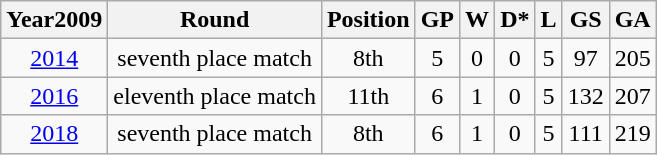<table class="wikitable" style="text-align: center;">
<tr>
<th>Year2009</th>
<th>Round</th>
<th>Position</th>
<th>GP</th>
<th>W</th>
<th>D*</th>
<th>L</th>
<th>GS</th>
<th>GA</th>
</tr>
<tr>
<td> <a href='#'>2014</a></td>
<td>seventh place match</td>
<td>8th</td>
<td>5</td>
<td>0</td>
<td>0</td>
<td>5</td>
<td>97</td>
<td>205</td>
</tr>
<tr>
<td> <a href='#'>2016</a></td>
<td>eleventh place match</td>
<td>11th</td>
<td>6</td>
<td>1</td>
<td>0</td>
<td>5</td>
<td>132</td>
<td>207</td>
</tr>
<tr>
<td> <a href='#'>2018</a></td>
<td>seventh place match</td>
<td>8th</td>
<td>6</td>
<td>1</td>
<td>0</td>
<td>5</td>
<td>111</td>
<td>219</td>
</tr>
</table>
